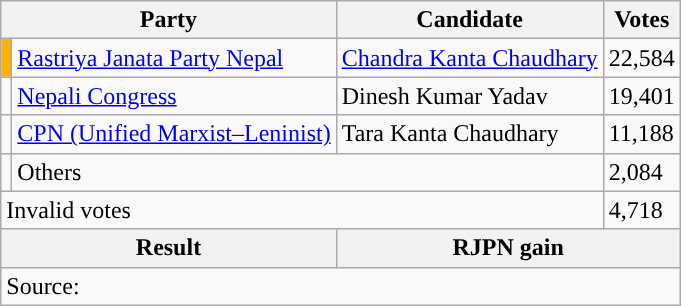<table class="wikitable">
<tr>
<th colspan="2">Party</th>
<th>Candidate</th>
<th>Votes</th>
</tr>
<tr>
<td style="background-color:#ffb300"></td>
<td><a href='#'>Rastriya Janata Party Nepal</a></td>
<td><a href='#'>Chandra Kanta Chaudhary</a></td>
<td>22,584</td>
</tr>
<tr>
<td style="background-color:"></td>
<td><a href='#'>Nepali Congress</a></td>
<td>Dinesh Kumar Yadav</td>
<td>19,401</td>
</tr>
<tr>
<td style="background-color:"></td>
<td><a href='#'>CPN (Unified Marxist–Leninist)</a></td>
<td>Tara Kanta Chaudhary</td>
<td>11,188</td>
</tr>
<tr>
<td></td>
<td colspan="2">Others</td>
<td>2,084</td>
</tr>
<tr>
<td colspan="3">Invalid votes</td>
<td>4,718</td>
</tr>
<tr>
<th colspan="2">Result</th>
<th colspan="2">RJPN gain</th>
</tr>
<tr>
<td colspan="4">Source: </td>
</tr>
</table>
